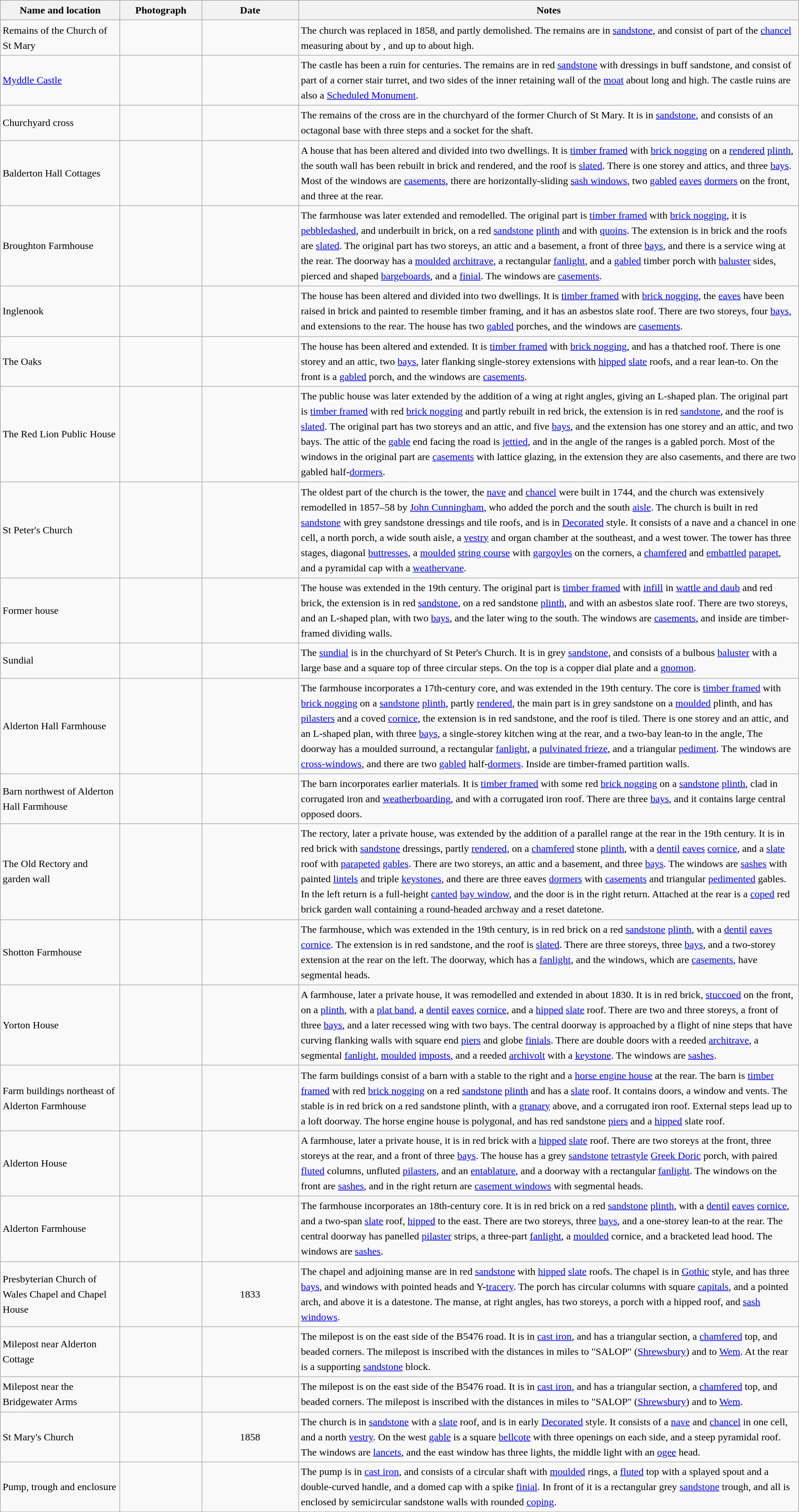<table class="wikitable sortable plainrowheaders" style="width:100%;border:0px;text-align:left;line-height:150%;">
<tr>
<th scope="col"  style="width:150px">Name and location</th>
<th scope="col"  style="width:100px" class="unsortable">Photograph</th>
<th scope="col"  style="width:120px">Date</th>
<th scope="col"  style="width:650px" class="unsortable">Notes</th>
</tr>
<tr>
<td>Remains of the Church of St Mary<br><small></small></td>
<td></td>
<td align="center"></td>
<td>The church was replaced in 1858, and partly demolished.  The remains are in <a href='#'>sandstone</a>, and consist of part of the <a href='#'>chancel</a> measuring about  by , and up to about  high.</td>
</tr>
<tr>
<td><a href='#'>Myddle Castle</a><br><small></small></td>
<td></td>
<td align="center"></td>
<td>The castle has been a ruin for centuries.  The remains are in red <a href='#'>sandstone</a> with dressings in buff sandstone, and consist of part of a corner stair turret, and two sides of the inner retaining wall of the <a href='#'>moat</a> about  long and  high.  The castle ruins are also a <a href='#'>Scheduled Monument</a>.</td>
</tr>
<tr>
<td>Churchyard cross<br><small></small></td>
<td></td>
<td align="center"></td>
<td>The remains of the cross are in the churchyard of the former Church of St Mary.  It is in <a href='#'>sandstone</a>, and consists of an octagonal base with three steps and a socket for the shaft.</td>
</tr>
<tr>
<td>Balderton Hall Cottages<br><small></small></td>
<td></td>
<td align="center"></td>
<td>A house that has been altered and divided into two dwellings.  It is <a href='#'>timber framed</a> with <a href='#'>brick nogging</a> on a <a href='#'>rendered</a> <a href='#'>plinth</a>, the south wall has been rebuilt in brick and rendered, and the roof is <a href='#'>slated</a>.  There is one storey and attics, and three <a href='#'>bays</a>.  Most of the windows are <a href='#'>casements</a>, there are horizontally-sliding <a href='#'>sash windows</a>, two <a href='#'>gabled</a> <a href='#'>eaves</a> <a href='#'>dormers</a> on the front, and three at the rear.</td>
</tr>
<tr>
<td>Broughton Farmhouse<br><small></small></td>
<td></td>
<td align="center"></td>
<td>The farmhouse was later extended and remodelled.  The original part is <a href='#'>timber framed</a> with <a href='#'>brick nogging</a>, it is <a href='#'>pebbledashed</a>, and underbuilt in brick, on a red <a href='#'>sandstone</a> <a href='#'>plinth</a> and with <a href='#'>quoins</a>.  The extension is in brick and the roofs are <a href='#'>slated</a>.  The original part has two storeys, an attic and a basement, a front of three <a href='#'>bays</a>, and there is a service wing at the rear.  The doorway has a <a href='#'>moulded</a> <a href='#'>architrave</a>, a rectangular <a href='#'>fanlight</a>, and a <a href='#'>gabled</a> timber porch with <a href='#'>baluster</a> sides, pierced and shaped <a href='#'>bargeboards</a>, and a <a href='#'>finial</a>.  The windows are <a href='#'>casements</a>.</td>
</tr>
<tr>
<td>Inglenook<br><small></small></td>
<td></td>
<td align="center"></td>
<td>The house has been altered and divided into two dwellings.  It is <a href='#'>timber framed</a> with <a href='#'>brick nogging</a>, the <a href='#'>eaves</a> have been raised in brick and painted to resemble timber framing, and it has an asbestos slate roof.  There are two storeys, four <a href='#'>bays</a>, and extensions to the rear.  The house has two <a href='#'>gabled</a> porches, and the windows are <a href='#'>casements</a>.</td>
</tr>
<tr>
<td>The Oaks<br><small></small></td>
<td></td>
<td align="center"></td>
<td>The house has been altered and extended.  It is <a href='#'>timber framed</a> with <a href='#'>brick nogging</a>, and has a thatched roof.  There is one storey and an attic, two <a href='#'>bays</a>, later flanking single-storey extensions with <a href='#'>hipped</a> <a href='#'>slate</a> roofs, and a rear lean-to.  On the front is a <a href='#'>gabled</a> porch, and the windows are <a href='#'>casements</a>.</td>
</tr>
<tr>
<td>The Red Lion Public House<br><small></small></td>
<td></td>
<td align="center"></td>
<td>The public house was later extended by the addition of a wing at right angles, giving an L-shaped plan.  The original part is <a href='#'>timber framed</a> with red <a href='#'>brick nogging</a> and partly rebuilt in red brick, the extension is in red <a href='#'>sandstone</a>, and the roof is <a href='#'>slated</a>.  The original part has two storeys and an attic, and five <a href='#'>bays</a>, and the extension has one storey and an attic, and two bays.  The attic of the <a href='#'>gable</a> end facing the road is <a href='#'>jettied</a>, and in the angle of the ranges is a gabled porch.  Most of the windows in the original part are <a href='#'>casements</a> with lattice glazing, in the extension they are also casements, and there are two gabled half-<a href='#'>dormers</a>.</td>
</tr>
<tr>
<td>St Peter's Church<br><small></small></td>
<td></td>
<td align="center"></td>
<td>The oldest part of the church is the tower, the <a href='#'>nave</a> and <a href='#'>chancel</a> were built in 1744, and the church was extensively remodelled in 1857–58 by <a href='#'>John Cunningham</a>, who added the porch and the south <a href='#'>aisle</a>.  The church is built in red <a href='#'>sandstone</a> with grey sandstone dressings and tile roofs, and is in <a href='#'>Decorated</a> style.  It consists of a nave and a chancel in one cell, a north porch, a wide south aisle, a <a href='#'>vestry</a> and organ chamber at the southeast, and a west tower.  The tower has three stages, diagonal <a href='#'>buttresses</a>, a <a href='#'>moulded</a> <a href='#'>string course</a> with <a href='#'>gargoyles</a> on the corners, a <a href='#'>chamfered</a> and <a href='#'>embattled</a> <a href='#'>parapet</a>, and a pyramidal cap with a <a href='#'>weathervane</a>.</td>
</tr>
<tr>
<td>Former house<br><small></small></td>
<td></td>
<td align="center"></td>
<td>The house was extended in the 19th century.  The original part is <a href='#'>timber framed</a> with <a href='#'>infill</a> in <a href='#'>wattle and daub</a> and red brick, the extension is in red <a href='#'>sandstone</a>, on a red sandstone <a href='#'>plinth</a>, and with an asbestos slate roof.  There are two storeys, and an L-shaped plan, with two <a href='#'>bays</a>, and the later wing to the south.  The windows are <a href='#'>casements</a>, and inside are timber-framed dividing walls.</td>
</tr>
<tr>
<td>Sundial<br><small></small></td>
<td></td>
<td align="center"></td>
<td>The <a href='#'>sundial</a> is in the churchyard of St Peter's Church.  It is in grey <a href='#'>sandstone</a>, and consists of a bulbous <a href='#'>baluster</a> with a large base and a square top of three circular steps.  On the top is a copper dial plate and a <a href='#'>gnomon</a>.</td>
</tr>
<tr>
<td>Alderton Hall Farmhouse<br><small></small></td>
<td></td>
<td align="center"></td>
<td>The farmhouse incorporates a 17th-century core, and was extended in the 19th century.  The core is <a href='#'>timber framed</a> with <a href='#'>brick nogging</a> on a <a href='#'>sandstone</a> <a href='#'>plinth</a>, partly <a href='#'>rendered</a>, the main part is in grey sandstone on a <a href='#'>moulded</a> plinth, and has <a href='#'>pilasters</a> and a coved <a href='#'>cornice</a>, the extension is in red sandstone, and the roof is tiled.  There is one storey and an attic, and an L-shaped plan, with three <a href='#'>bays</a>, a single-storey kitchen wing at the rear, and a two-bay lean-to in the angle,  The doorway has a moulded surround, a rectangular <a href='#'>fanlight</a>, a <a href='#'>pulvinated frieze</a>, and a triangular <a href='#'>pediment</a>.  The windows are <a href='#'>cross-windows</a>, and there are two <a href='#'>gabled</a> half-<a href='#'>dormers</a>.  Inside are timber-framed partition walls.</td>
</tr>
<tr>
<td>Barn northwest of Alderton Hall Farmhouse<br><small></small></td>
<td></td>
<td align="center"></td>
<td>The barn incorporates earlier materials.  It is <a href='#'>timber framed</a> with some red <a href='#'>brick nogging</a> on a <a href='#'>sandstone</a> <a href='#'>plinth</a>, clad in corrugated iron and <a href='#'>weatherboarding</a>, and with a corrugated iron roof.  There are three <a href='#'>bays</a>, and it contains large central opposed doors.</td>
</tr>
<tr>
<td>The Old Rectory and garden wall<br><small></small></td>
<td></td>
<td align="center"></td>
<td>The rectory, later a private house, was extended by the addition of a parallel range at the rear in the 19th century.  It is in red brick with <a href='#'>sandstone</a> dressings, partly <a href='#'>rendered</a>, on a <a href='#'>chamfered</a> stone <a href='#'>plinth</a>, with a <a href='#'>dentil</a> <a href='#'>eaves</a> <a href='#'>cornice</a>, and a <a href='#'>slate</a> roof with <a href='#'>parapeted</a> <a href='#'>gables</a>.  There are two storeys, an attic and a basement, and three <a href='#'>bays</a>.  The windows are <a href='#'>sashes</a> with painted <a href='#'>lintels</a> and triple <a href='#'>keystones</a>, and there are three eaves <a href='#'>dormers</a> with <a href='#'>casements</a> and triangular <a href='#'>pedimented</a> gables.  In the left return is a full-height <a href='#'>canted</a> <a href='#'>bay window</a>, and the door is in the right return.  Attached at the rear is a <a href='#'>coped</a> red brick garden wall containing a round-headed archway and a reset datetone.</td>
</tr>
<tr>
<td>Shotton Farmhouse<br><small></small></td>
<td></td>
<td align="center"></td>
<td>The farmhouse, which was extended in the 19th century, is in red brick on a red <a href='#'>sandstone</a> <a href='#'>plinth</a>, with a <a href='#'>dentil</a> <a href='#'>eaves</a> <a href='#'>cornice</a>.  The extension is in red sandstone, and the roof is <a href='#'>slated</a>.  There are three storeys, three <a href='#'>bays</a>, and a two-storey extension at the rear on the left.  The doorway, which has a <a href='#'>fanlight</a>, and the windows, which are <a href='#'>casements</a>, have segmental heads.</td>
</tr>
<tr>
<td>Yorton House<br><small></small></td>
<td></td>
<td align="center"></td>
<td>A farmhouse, later a private house, it was remodelled and extended in about 1830.  It is in red brick, <a href='#'>stuccoed</a> on the front, on a <a href='#'>plinth</a>, with a <a href='#'>plat band</a>, a <a href='#'>dentil</a> <a href='#'>eaves</a> <a href='#'>cornice</a>, and a <a href='#'>hipped</a> <a href='#'>slate</a> roof.  There are two and three storeys, a front of three <a href='#'>bays</a>, and a later recessed wing with two bays.  The central doorway is approached by a flight of nine steps that have curving flanking walls with square end <a href='#'>piers</a> and globe <a href='#'>finials</a>.  There are double doors with a reeded <a href='#'>architrave</a>, a segmental <a href='#'>fanlight</a>, <a href='#'>moulded</a> <a href='#'>imposts</a>, and a reeded <a href='#'>archivolt</a> with a <a href='#'>keystone</a>.  The windows are <a href='#'>sashes</a>.</td>
</tr>
<tr>
<td>Farm buildings northeast of Alderton Farmhouse<br><small></small></td>
<td></td>
<td align="center"></td>
<td>The farm buildings consist of a barn with a stable to the right and a <a href='#'>horse engine house</a> at the rear.  The barn is <a href='#'>timber framed</a> with red <a href='#'>brick nogging</a> on a red <a href='#'>sandstone</a> <a href='#'>plinth</a> and has a <a href='#'>slate</a> roof.  It contains doors, a window and vents.  The stable is in red brick on a red sandstone plinth, with a <a href='#'>granary</a> above, and a corrugated iron roof. External steps lead up to a loft doorway.  The horse engine house is polygonal, and has red sandstone <a href='#'>piers</a> and a <a href='#'>hipped</a> slate roof.</td>
</tr>
<tr>
<td>Alderton House<br><small></small></td>
<td></td>
<td align="center"></td>
<td>A farmhouse, later a private house, it is in red brick with a <a href='#'>hipped</a> <a href='#'>slate</a> roof.  There are two storeys at the front, three storeys at the rear, and a front of three <a href='#'>bays</a>.  The house has a grey <a href='#'>sandstone</a> <a href='#'>tetrastyle</a> <a href='#'>Greek Doric</a> porch, with paired <a href='#'>fluted</a> columns, unfluted <a href='#'>pilasters</a>, and an <a href='#'>entablature</a>, and a doorway with a rectangular <a href='#'>fanlight</a>.  The windows on the front are <a href='#'>sashes</a>, and in the right return are <a href='#'>casement windows</a> with segmental heads.</td>
</tr>
<tr>
<td>Alderton Farmhouse<br><small></small></td>
<td></td>
<td align="center"></td>
<td>The farmhouse incorporates an 18th-century core.  It is in red brick on a red <a href='#'>sandstone</a> <a href='#'>plinth</a>, with a <a href='#'>dentil</a> <a href='#'>eaves</a> <a href='#'>cornice</a>, and a two-span <a href='#'>slate</a> roof, <a href='#'>hipped</a> to the east.  There are two storeys, three <a href='#'>bays</a>, and a one-storey lean-to at the rear.  The central doorway has panelled <a href='#'>pilaster</a> strips, a three-part <a href='#'>fanlight</a>, a <a href='#'>moulded</a> cornice, and a bracketed lead hood.  The windows are <a href='#'>sashes</a>.</td>
</tr>
<tr>
<td>Presbyterian Church of Wales Chapel and Chapel House<br><small></small></td>
<td></td>
<td align="center">1833</td>
<td>The chapel and adjoining manse are in red <a href='#'>sandstone</a> with <a href='#'>hipped</a> <a href='#'>slate</a> roofs.  The chapel is in <a href='#'>Gothic</a> style, and has three <a href='#'>bays</a>, and windows with pointed heads and Y-<a href='#'>tracery</a>.  The porch has circular columns with square <a href='#'>capitals</a>, and a pointed arch, and above it is a datestone.  The manse, at right angles, has two storeys, a porch with a hipped roof, and <a href='#'>sash windows</a>.</td>
</tr>
<tr>
<td>Milepost near Alderton Cottage<br><small></small></td>
<td></td>
<td align="center"></td>
<td>The milepost is on the east side of the B5476 road.  It is in <a href='#'>cast iron</a>, and has a triangular section, a <a href='#'>chamfered</a> top, and beaded corners.  The milepost is inscribed with the distances in miles to "SALOP" (<a href='#'>Shrewsbury</a>) and to <a href='#'>Wem</a>.  At the rear is a supporting <a href='#'>sandstone</a> block.</td>
</tr>
<tr>
<td>Milepost near the Bridgewater Arms<br><small></small></td>
<td></td>
<td align="center"></td>
<td>The milepost is on the east side of the B5476 road.  It is in <a href='#'>cast iron</a>, and has a triangular section, a <a href='#'>chamfered</a> top, and beaded corners.  The milepost is inscribed with the distances in miles to "SALOP" (<a href='#'>Shrewsbury</a>) and to <a href='#'>Wem</a>.</td>
</tr>
<tr>
<td>St Mary's Church<br><small></small></td>
<td></td>
<td align="center">1858</td>
<td>The church is in <a href='#'>sandstone</a> with a <a href='#'>slate</a> roof, and is in early <a href='#'>Decorated</a> style.  It consists of a <a href='#'>nave</a> and <a href='#'>chancel</a> in one cell, and a north <a href='#'>vestry</a>.  On the west <a href='#'>gable</a> is a square <a href='#'>bellcote</a> with three openings on each side, and a steep pyramidal roof.  The windows are <a href='#'>lancets</a>, and the east window has three lights, the middle light with an <a href='#'>ogee</a> head.</td>
</tr>
<tr>
<td>Pump, trough and enclosure<br><small></small></td>
<td></td>
<td align="center"></td>
<td>The pump is in <a href='#'>cast iron</a>, and consists of a circular shaft with <a href='#'>moulded</a> rings, a <a href='#'>fluted</a> top with a splayed spout and a double-curved handle, and a domed cap with a spike <a href='#'>finial</a>.  In front of it is a rectangular grey <a href='#'>sandstone</a> trough, and all is enclosed by semicircular sandstone walls with rounded <a href='#'>coping</a>.</td>
</tr>
<tr>
</tr>
</table>
